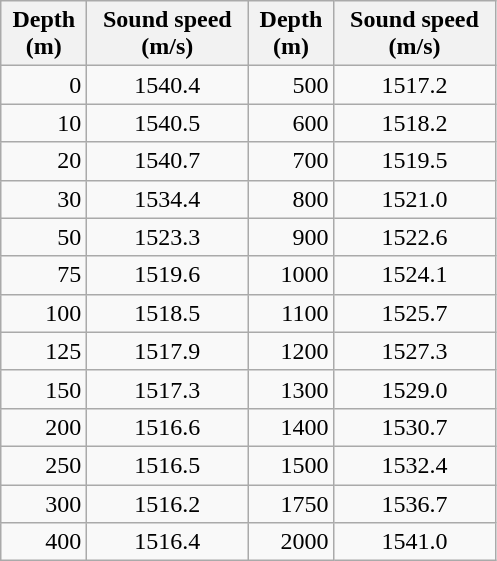<table class="wikitable" align="center">
<tr>
<th width="50">Depth (m)</th>
<th width="100">Sound speed (m/s)</th>
<th width="50">Depth (m)</th>
<th width="100">Sound speed (m/s)</th>
</tr>
<tr>
<td align="right">0</td>
<td align="center">1540.4</td>
<td align="right">500</td>
<td align="center">1517.2</td>
</tr>
<tr>
<td align="right">10</td>
<td align="center">1540.5</td>
<td align="right">600</td>
<td align="center">1518.2</td>
</tr>
<tr>
<td align="right">20</td>
<td align="center">1540.7</td>
<td align="right">700</td>
<td align="center">1519.5</td>
</tr>
<tr>
<td align="right">30</td>
<td align="center">1534.4</td>
<td align="right">800</td>
<td align="center">1521.0</td>
</tr>
<tr>
<td align="right">50</td>
<td align="center">1523.3</td>
<td align="right">900</td>
<td align="center">1522.6</td>
</tr>
<tr>
<td align="right">75</td>
<td align="center">1519.6</td>
<td align="right">1000</td>
<td align="center">1524.1</td>
</tr>
<tr>
<td align="right">100</td>
<td align="center">1518.5</td>
<td align="right">1100</td>
<td align="center">1525.7</td>
</tr>
<tr>
<td align="right">125</td>
<td align="center">1517.9</td>
<td align="right">1200</td>
<td align="center">1527.3</td>
</tr>
<tr>
<td align="right">150</td>
<td align="center">1517.3</td>
<td align="right">1300</td>
<td align="center">1529.0</td>
</tr>
<tr>
<td align="right">200</td>
<td align="center">1516.6</td>
<td align="right">1400</td>
<td align="center">1530.7</td>
</tr>
<tr>
<td align="right">250</td>
<td align="center">1516.5</td>
<td align="right">1500</td>
<td align="center">1532.4</td>
</tr>
<tr>
<td align="right">300</td>
<td align="center">1516.2</td>
<td align="right">1750</td>
<td align="center">1536.7</td>
</tr>
<tr>
<td align="right">400</td>
<td align="center">1516.4</td>
<td align="right">2000</td>
<td align="center">1541.0</td>
</tr>
</table>
